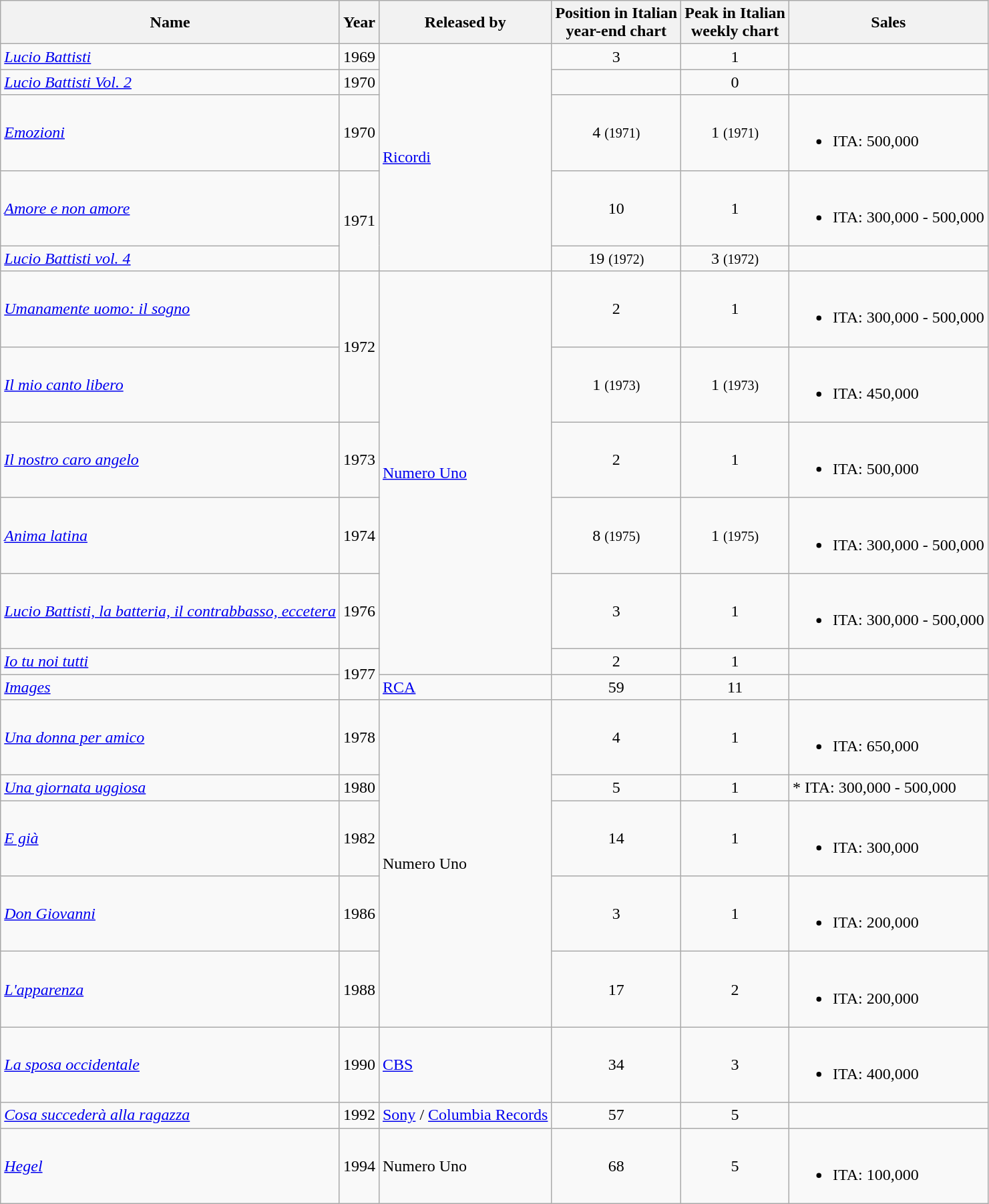<table class="wikitable">
<tr>
<th>Name</th>
<th>Year</th>
<th>Released by</th>
<th>Position in Italian<br>year-end chart</th>
<th>Peak in Italian<br>weekly chart</th>
<th>Sales</th>
</tr>
<tr>
<td><em><a href='#'>Lucio Battisti</a></em></td>
<td>1969</td>
<td rowspan="5"><a href='#'>Ricordi</a></td>
<td style="text-align:center;">3</td>
<td style="text-align:center;">1</td>
<td></td>
</tr>
<tr>
<td><em><a href='#'>Lucio Battisti Vol. 2</a></em></td>
<td>1970</td>
<td style="text-align:center;"></td>
<td style="text-align:center;">0</td>
<td></td>
</tr>
<tr>
<td><em><a href='#'>Emozioni</a></em></td>
<td>1970</td>
<td style="text-align:center;">4 <small>(1971)</small></td>
<td style="text-align:center;">1 <small>(1971)</small></td>
<td><br><ul><li>ITA: 500,000</li></ul></td>
</tr>
<tr>
<td><em><a href='#'>Amore e non amore</a></em></td>
<td rowspan="2">1971</td>
<td style="text-align:center;">10</td>
<td style="text-align:center;">1</td>
<td><br><ul><li>ITA: 300,000 - 500,000</li></ul></td>
</tr>
<tr>
<td><em><a href='#'>Lucio Battisti vol. 4</a></em></td>
<td style="text-align:center;">19 <small>(1972)</small></td>
<td style="text-align:center;">3 <small>(1972)</small></td>
<td></td>
</tr>
<tr>
<td><em><a href='#'>Umanamente uomo: il sogno</a></em></td>
<td rowspan="2">1972</td>
<td rowspan="6"><a href='#'>Numero Uno</a></td>
<td style="text-align:center;">2</td>
<td style="text-align:center;">1</td>
<td><br><ul><li>ITA: 300,000 - 500,000</li></ul></td>
</tr>
<tr>
<td><em><a href='#'>Il mio canto libero</a></em></td>
<td style="text-align:center;">1 <small>(1973)</small></td>
<td style="text-align:center;">1 <small>(1973)</small></td>
<td><br><ul><li>ITA: 450,000</li></ul></td>
</tr>
<tr>
<td><em><a href='#'>Il nostro caro angelo</a></em></td>
<td>1973</td>
<td style="text-align:center;">2</td>
<td style="text-align:center;">1</td>
<td><br><ul><li>ITA: 500,000</li></ul></td>
</tr>
<tr>
<td><em><a href='#'>Anima latina</a></em></td>
<td>1974</td>
<td style="text-align:center;">8 <small>(1975)</small></td>
<td style="text-align:center;">1 <small>(1975)</small></td>
<td><br><ul><li>ITA: 300,000 - 500,000</li></ul></td>
</tr>
<tr>
<td><em><a href='#'>Lucio Battisti, la batteria, il contrabbasso, eccetera</a></em></td>
<td>1976</td>
<td style="text-align:center;">3</td>
<td style="text-align:center;">1</td>
<td><br><ul><li>ITA: 300,000 - 500,000</li></ul></td>
</tr>
<tr>
<td><em><a href='#'>Io tu noi tutti</a></em></td>
<td rowspan="2">1977</td>
<td style="text-align:center;">2</td>
<td style="text-align:center;">1</td>
<td></td>
</tr>
<tr>
<td><em><a href='#'>Images</a></em></td>
<td><a href='#'>RCA</a></td>
<td style="text-align:center;">59</td>
<td style="text-align:center;">11</td>
<td></td>
</tr>
<tr>
<td><em><a href='#'>Una donna per amico</a></em></td>
<td>1978</td>
<td rowspan="5">Numero Uno</td>
<td style="text-align:center;">4</td>
<td style="text-align:center;">1</td>
<td><br><ul><li>ITA: 650,000</li></ul></td>
</tr>
<tr>
<td><em><a href='#'>Una giornata uggiosa</a></em></td>
<td>1980</td>
<td style="text-align:center;">5</td>
<td style="text-align:center;">1</td>
<td>* ITA: 300,000 - 500,000</td>
</tr>
<tr>
<td><em><a href='#'>E già</a></em></td>
<td>1982</td>
<td style="text-align:center;">14</td>
<td style="text-align:center;">1</td>
<td><br><ul><li>ITA: 300,000</li></ul></td>
</tr>
<tr>
<td><em><a href='#'>Don Giovanni</a></em></td>
<td>1986</td>
<td style="text-align:center;">3</td>
<td style="text-align:center;">1</td>
<td><br><ul><li>ITA: 200,000</li></ul></td>
</tr>
<tr>
<td><em><a href='#'>L'apparenza</a></em></td>
<td>1988</td>
<td style="text-align:center;">17</td>
<td style="text-align:center;">2</td>
<td><br><ul><li>ITA: 200,000</li></ul></td>
</tr>
<tr>
<td><em><a href='#'>La sposa occidentale</a></em></td>
<td>1990</td>
<td><a href='#'>CBS</a></td>
<td style="text-align:center;">34</td>
<td style="text-align:center;">3</td>
<td><br><ul><li>ITA: 400,000</li></ul></td>
</tr>
<tr>
<td><em><a href='#'>Cosa succederà alla ragazza</a></em></td>
<td>1992</td>
<td><a href='#'>Sony</a> / <a href='#'>Columbia Records</a></td>
<td style="text-align:center;">57</td>
<td style="text-align:center;">5</td>
<td></td>
</tr>
<tr>
<td><em><a href='#'>Hegel</a></em></td>
<td>1994</td>
<td>Numero Uno</td>
<td style="text-align:center;">68</td>
<td style="text-align:center;">5</td>
<td><br><ul><li>ITA: 100,000</li></ul></td>
</tr>
</table>
